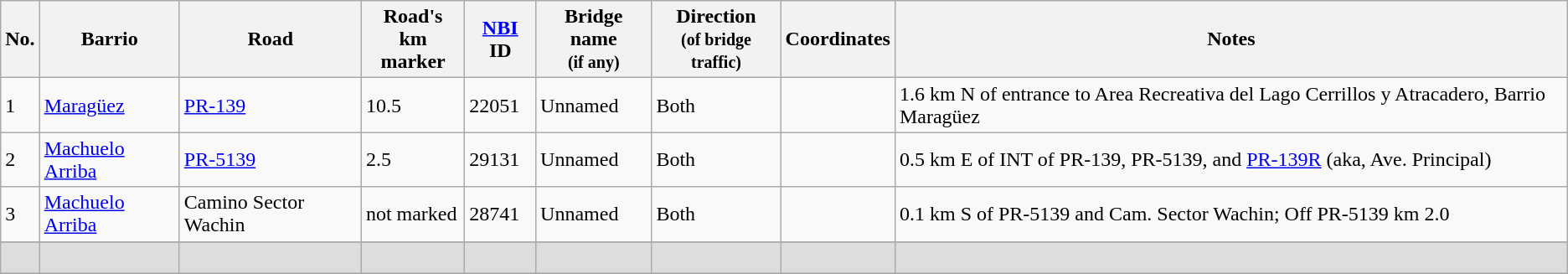<table class="wikitable sortable">
<tr>
<th>No.</th>
<th>Barrio</th>
<th>Road</th>
<th>Road's<br>km marker</th>
<th><a href='#'>NBI</a> ID</th>
<th>Bridge name <br><small>(if any)</small></th>
<th>Direction <br><small>(of bridge traffic)</small></th>
<th>Coordinates</th>
<th>Notes</th>
</tr>
<tr>
<td>1</td>
<td><a href='#'>Maragüez</a></td>
<td><a href='#'>PR-139</a></td>
<td>10.5</td>
<td>22051</td>
<td>Unnamed</td>
<td>Both</td>
<td></td>
<td>1.6 km N of entrance to Area Recreativa del Lago Cerrillos y Atracadero, Barrio Maragüez</td>
</tr>
<tr>
<td>2</td>
<td><a href='#'>Machuelo Arriba</a></td>
<td><a href='#'>PR-5139</a></td>
<td>2.5</td>
<td>29131</td>
<td>Unnamed</td>
<td>Both</td>
<td></td>
<td>0.5 km E of INT of PR-139, PR-5139, and <a href='#'>PR-139R</a> (aka, Ave. Principal)</td>
</tr>
<tr>
<td>3</td>
<td><a href='#'>Machuelo Arriba</a></td>
<td>Camino Sector Wachin</td>
<td>not marked</td>
<td>28741</td>
<td>Unnamed</td>
<td>Both</td>
<td></td>
<td>0.1 km S of PR-5139 and Cam. Sector Wachin; Off PR-5139 km 2.0</td>
</tr>
<tr>
</tr>
<tr style="background: #DDDDDD;" class="sortbottom">
<td> </td>
<td></td>
<td></td>
<td></td>
<td></td>
<td></td>
<td></td>
<td></td>
<td></td>
</tr>
<tr bgcolor=#ffffff class="sortbottom">
</tr>
</table>
